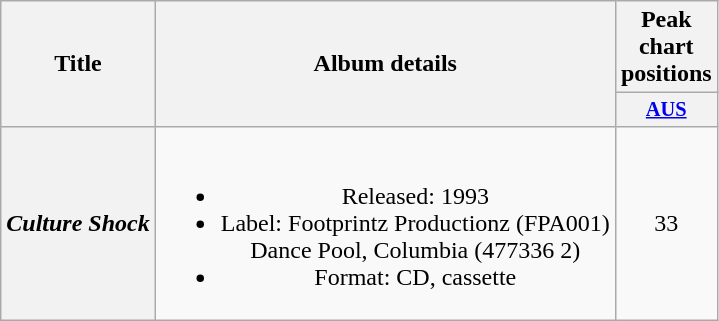<table class="wikitable plainrowheaders" style="text-align:center;" border="1">
<tr>
<th scope="col" rowspan="2">Title</th>
<th scope="col" rowspan="2">Album details</th>
<th scope="col" colspan="1">Peak chart positions</th>
</tr>
<tr>
<th scope="col" style="width:3em; font-size:85%"><a href='#'>AUS</a><br></th>
</tr>
<tr>
<th scope="row"><em>Culture Shock</em></th>
<td><br><ul><li>Released: 1993</li><li>Label: Footprintz Productionz (FPA001) <br> Dance Pool, Columbia (477336 2)</li><li>Format: CD, cassette</li></ul></td>
<td>33</td>
</tr>
</table>
